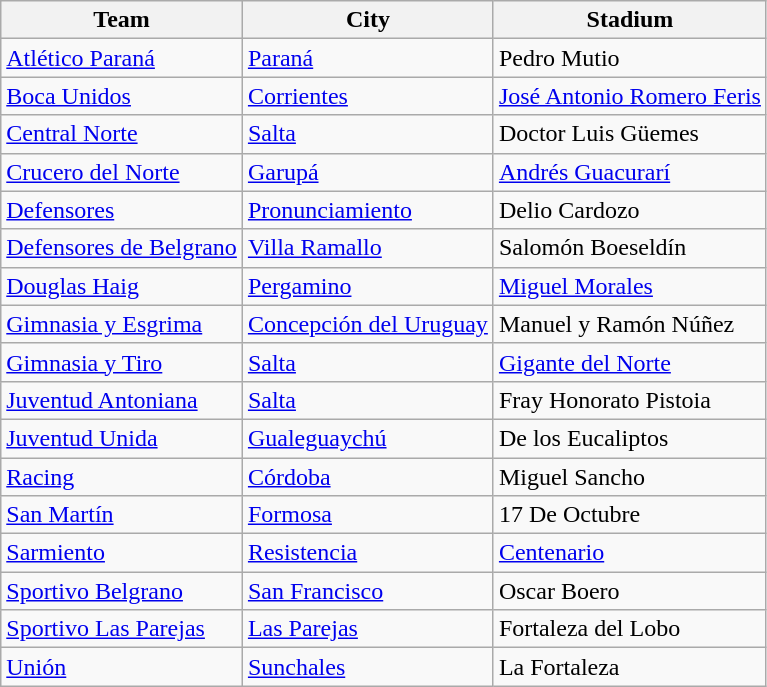<table class="wikitable sortable">
<tr>
<th>Team</th>
<th>City</th>
<th>Stadium</th>
</tr>
<tr>
<td> <a href='#'>Atlético Paraná</a></td>
<td><a href='#'>Paraná</a></td>
<td>Pedro Mutio</td>
</tr>
<tr>
<td> <a href='#'>Boca Unidos</a></td>
<td><a href='#'>Corrientes</a></td>
<td><a href='#'>José Antonio Romero Feris</a></td>
</tr>
<tr>
<td> <a href='#'>Central Norte</a></td>
<td><a href='#'>Salta</a></td>
<td>Doctor Luis Güemes</td>
</tr>
<tr>
<td> <a href='#'>Crucero del Norte</a></td>
<td><a href='#'>Garupá</a></td>
<td><a href='#'>Andrés Guacurarí</a></td>
</tr>
<tr>
<td> <a href='#'>Defensores</a></td>
<td><a href='#'>Pronunciamiento</a></td>
<td>Delio Cardozo</td>
</tr>
<tr>
<td> <a href='#'>Defensores de Belgrano</a></td>
<td><a href='#'>Villa Ramallo</a></td>
<td>Salomón Boeseldín</td>
</tr>
<tr>
<td> <a href='#'>Douglas Haig</a></td>
<td><a href='#'>Pergamino</a></td>
<td><a href='#'>Miguel Morales</a></td>
</tr>
<tr>
<td> <a href='#'>Gimnasia y Esgrima</a></td>
<td><a href='#'>Concepción del Uruguay</a></td>
<td>Manuel y Ramón Núñez</td>
</tr>
<tr>
<td> <a href='#'>Gimnasia y Tiro</a></td>
<td><a href='#'>Salta</a></td>
<td><a href='#'>Gigante del Norte</a></td>
</tr>
<tr>
<td> <a href='#'>Juventud Antoniana</a></td>
<td><a href='#'>Salta</a></td>
<td>Fray Honorato Pistoia</td>
</tr>
<tr>
<td> <a href='#'>Juventud Unida</a></td>
<td><a href='#'>Gualeguaychú</a></td>
<td>De los Eucaliptos</td>
</tr>
<tr>
<td> <a href='#'>Racing</a></td>
<td><a href='#'>Córdoba</a></td>
<td>Miguel Sancho</td>
</tr>
<tr>
<td> <a href='#'>San Martín</a></td>
<td><a href='#'>Formosa</a></td>
<td>17 De Octubre</td>
</tr>
<tr>
<td> <a href='#'>Sarmiento</a></td>
<td><a href='#'>Resistencia</a></td>
<td><a href='#'>Centenario</a></td>
</tr>
<tr>
<td> <a href='#'>Sportivo Belgrano</a></td>
<td><a href='#'>San Francisco</a></td>
<td>Oscar Boero</td>
</tr>
<tr>
<td> <a href='#'>Sportivo Las Parejas</a></td>
<td><a href='#'>Las Parejas</a></td>
<td>Fortaleza del Lobo</td>
</tr>
<tr>
<td> <a href='#'>Unión</a></td>
<td><a href='#'>Sunchales</a></td>
<td>La Fortaleza</td>
</tr>
</table>
